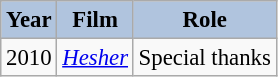<table class="wikitable" style="font-size:95%;">
<tr>
<th style="background:#B0C4DE;">Year</th>
<th style="background:#B0C4DE;">Film</th>
<th style="background:#B0C4DE;">Role</th>
</tr>
<tr>
<td>2010</td>
<td><em><a href='#'>Hesher</a></em></td>
<td>Special thanks</td>
</tr>
</table>
